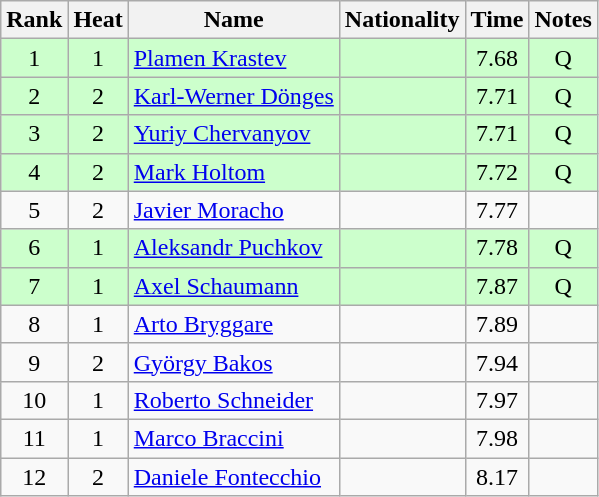<table class="wikitable sortable" style="text-align:center">
<tr>
<th>Rank</th>
<th>Heat</th>
<th>Name</th>
<th>Nationality</th>
<th>Time</th>
<th>Notes</th>
</tr>
<tr bgcolor=ccffcc>
<td>1</td>
<td>1</td>
<td align="left"><a href='#'>Plamen Krastev</a></td>
<td align=left></td>
<td>7.68</td>
<td>Q</td>
</tr>
<tr bgcolor=ccffcc>
<td>2</td>
<td>2</td>
<td align="left"><a href='#'>Karl-Werner Dönges</a></td>
<td align=left></td>
<td>7.71</td>
<td>Q</td>
</tr>
<tr bgcolor=ccffcc>
<td>3</td>
<td>2</td>
<td align="left"><a href='#'>Yuriy Chervanyov</a></td>
<td align=left></td>
<td>7.71</td>
<td>Q</td>
</tr>
<tr bgcolor=ccffcc>
<td>4</td>
<td>2</td>
<td align="left"><a href='#'>Mark Holtom</a></td>
<td align=left></td>
<td>7.72</td>
<td>Q</td>
</tr>
<tr>
<td>5</td>
<td>2</td>
<td align="left"><a href='#'>Javier Moracho</a></td>
<td align=left></td>
<td>7.77</td>
<td></td>
</tr>
<tr bgcolor=ccffcc>
<td>6</td>
<td>1</td>
<td align="left"><a href='#'>Aleksandr Puchkov</a></td>
<td align=left></td>
<td>7.78</td>
<td>Q</td>
</tr>
<tr bgcolor=ccffcc>
<td>7</td>
<td>1</td>
<td align="left"><a href='#'>Axel Schaumann</a></td>
<td align=left></td>
<td>7.87</td>
<td>Q</td>
</tr>
<tr>
<td>8</td>
<td>1</td>
<td align="left"><a href='#'>Arto Bryggare</a></td>
<td align=left></td>
<td>7.89</td>
<td></td>
</tr>
<tr>
<td>9</td>
<td>2</td>
<td align="left"><a href='#'>György Bakos</a></td>
<td align=left></td>
<td>7.94</td>
<td></td>
</tr>
<tr>
<td>10</td>
<td>1</td>
<td align="left"><a href='#'>Roberto Schneider</a></td>
<td align=left></td>
<td>7.97</td>
<td></td>
</tr>
<tr>
<td>11</td>
<td>1</td>
<td align="left"><a href='#'>Marco Braccini</a></td>
<td align=left></td>
<td>7.98</td>
<td></td>
</tr>
<tr>
<td>12</td>
<td>2</td>
<td align="left"><a href='#'>Daniele Fontecchio</a></td>
<td align=left></td>
<td>8.17</td>
<td></td>
</tr>
</table>
